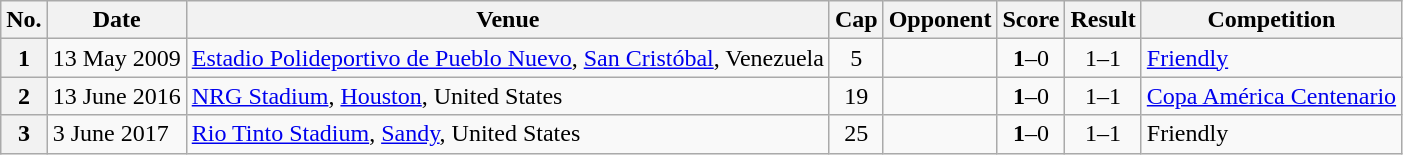<table class="wikitable sortable plainrowheaders">
<tr>
<th scope=col>No.</th>
<th scope=col data-sort-type=date>Date</th>
<th scope=col>Venue</th>
<th scope=col>Cap</th>
<th scope=col>Opponent</th>
<th scope=col>Score</th>
<th scope=col>Result</th>
<th scope=col>Competition</th>
</tr>
<tr>
<th scope=row>1</th>
<td>13 May 2009</td>
<td><a href='#'>Estadio Polideportivo de Pueblo Nuevo</a>, <a href='#'>San Cristóbal</a>, Venezuela</td>
<td align=center>5</td>
<td></td>
<td align=center><strong>1</strong>–0</td>
<td align=center>1–1</td>
<td><a href='#'>Friendly</a></td>
</tr>
<tr>
<th scope=row>2</th>
<td>13 June 2016</td>
<td><a href='#'>NRG Stadium</a>, <a href='#'>Houston</a>, United States</td>
<td align=center>19</td>
<td></td>
<td align=center><strong>1</strong>–0</td>
<td align=center>1–1</td>
<td><a href='#'>Copa América Centenario</a></td>
</tr>
<tr>
<th scope=row>3</th>
<td>3 June 2017</td>
<td><a href='#'>Rio Tinto Stadium</a>, <a href='#'>Sandy</a>, United States</td>
<td align=center>25</td>
<td></td>
<td align=center><strong>1</strong>–0</td>
<td align=center>1–1</td>
<td>Friendly</td>
</tr>
</table>
